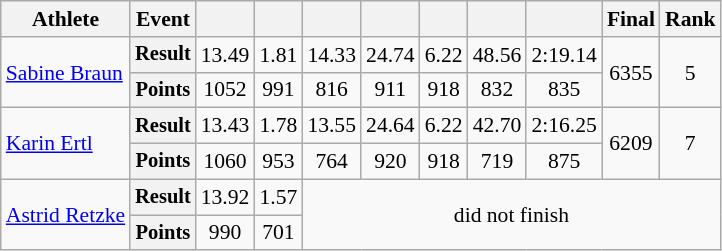<table class="wikitable" style="font-size:90%">
<tr>
<th>Athlete</th>
<th>Event</th>
<th></th>
<th></th>
<th></th>
<th></th>
<th></th>
<th></th>
<th></th>
<th>Final</th>
<th>Rank</th>
</tr>
<tr>
<td align=left rowspan=2><a href='#'>Sabine Braun</a></td>
<th style="font-size:95%">Result</th>
<td align=center>13.49</td>
<td align=center>1.81</td>
<td align=center>14.33</td>
<td align=center>24.74</td>
<td align=center>6.22</td>
<td align=center>48.56</td>
<td align=center>2:19.14</td>
<td align=center rowspan=2>6355</td>
<td align=center rowspan=2>5</td>
</tr>
<tr>
<th style="font-size:95%">Points</th>
<td align=center>1052</td>
<td align=center>991</td>
<td align=center>816</td>
<td align=center>911</td>
<td align=center>918</td>
<td align=center>832</td>
<td align=center>835</td>
</tr>
<tr>
<td align=left rowspan=2><a href='#'>Karin Ertl</a></td>
<th style="font-size:95%">Result</th>
<td align=center>13.43</td>
<td align=center>1.78</td>
<td align=center>13.55</td>
<td align=center>24.64</td>
<td align=center>6.22</td>
<td align=center>42.70</td>
<td align=center>2:16.25</td>
<td align=center rowspan=2>6209</td>
<td align=center rowspan=2>7</td>
</tr>
<tr>
<th style="font-size:95%">Points</th>
<td align=center>1060</td>
<td align=center>953</td>
<td align=center>764</td>
<td align=center>920</td>
<td align=center>918</td>
<td align=center>719</td>
<td align=center>875</td>
</tr>
<tr>
<td align=left rowspan=2><a href='#'>Astrid Retzke</a></td>
<th style="font-size:95%">Result</th>
<td align=center>13.92</td>
<td align=center>1.57</td>
<td align=center colspan=7 rowspan=2>did not finish</td>
</tr>
<tr>
<th style="font-size:95%">Points</th>
<td align=center>990</td>
<td align=center>701</td>
</tr>
</table>
